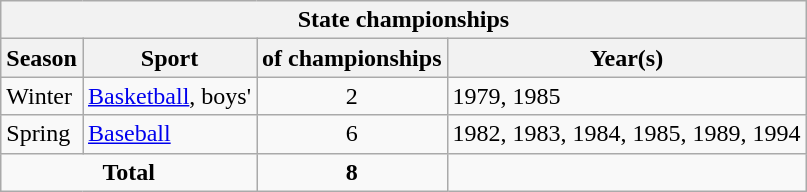<table class="wikitable">
<tr>
<th colspan="4">State championships</th>
</tr>
<tr>
<th>Season</th>
<th>Sport</th>
<th> of championships</th>
<th>Year(s)</th>
</tr>
<tr>
<td rowspan="1">Winter</td>
<td><a href='#'>Basketball</a>, boys'</td>
<td style="text-align:center;">2</td>
<td>1979, 1985</td>
</tr>
<tr>
<td rowspan="1">Spring</td>
<td><a href='#'>Baseball</a></td>
<td style="text-align:center;">6</td>
<td>1982, 1983, 1984, 1985, 1989, 1994</td>
</tr>
<tr>
<td style="text-align:center;" colspan="2"><strong>Total</strong></td>
<td style="text-align:center;"><strong>8</strong></td>
<td></td>
</tr>
</table>
